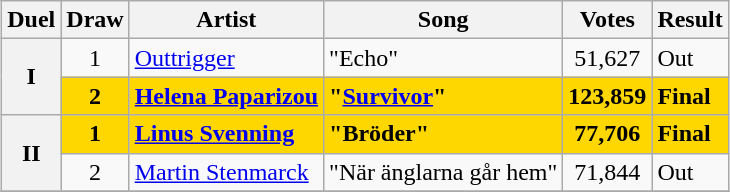<table class="sortable wikitable" style="margin: 1em auto 1em auto; text-align:center;">
<tr>
<th>Duel</th>
<th>Draw</th>
<th>Artist</th>
<th>Song</th>
<th>Votes</th>
<th>Result</th>
</tr>
<tr>
<th rowspan="2">I</th>
<td>1</td>
<td align="left"><a href='#'>Outtrigger</a></td>
<td align="left">"Echo"</td>
<td>51,627</td>
<td align="left">Out</td>
</tr>
<tr>
<td bgcolor="gold"><strong>2</strong></td>
<td align="left" bgcolor="gold"><strong><a href='#'>Helena Paparizou</a></strong></td>
<td align="left" bgcolor="gold"><strong>"<a href='#'>Survivor</a>"</strong></td>
<td bgcolor="gold"><strong>123,859</strong></td>
<td bgcolor="gold" align="left"><strong>Final</strong></td>
</tr>
<tr>
<th rowspan="2">II</th>
<td bgcolor="gold"><strong>1</strong></td>
<td align="left" bgcolor="gold"><strong><a href='#'>Linus Svenning</a></strong></td>
<td align="left" bgcolor="gold"><strong>"Bröder"</strong></td>
<td bgcolor="gold"><strong>77,706</strong></td>
<td bgcolor="gold" align="left"><strong>Final</strong></td>
</tr>
<tr>
<td>2</td>
<td align="left"><a href='#'>Martin Stenmarck</a></td>
<td align="left">"När änglarna går hem"</td>
<td>71,844</td>
<td align="left">Out</td>
</tr>
<tr>
</tr>
</table>
